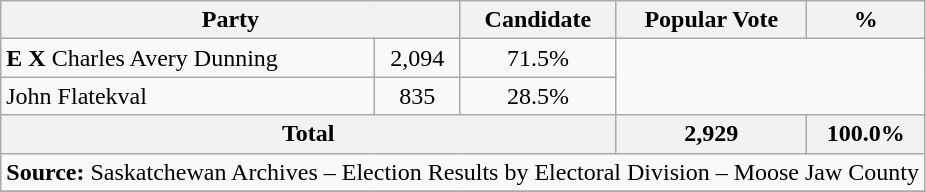<table class="wikitable">
<tr>
<th colspan="2">Party</th>
<th>Candidate</th>
<th>Popular Vote</th>
<th>%</th>
</tr>
<tr>
<td><strong>E</strong> <strong>X</strong> Charles Avery Dunning</td>
<td align=center>2,094</td>
<td align=center>71.5%</td>
</tr>
<tr>
<td>John Flatekval</td>
<td align=center>835</td>
<td align=center>28.5%</td>
</tr>
<tr>
<th colspan=3>Total</th>
<th>2,929</th>
<th>100.0%</th>
</tr>
<tr>
<td align="center" colspan=5><strong>Source:</strong> Saskatchewan Archives – Election Results by Electoral Division – Moose Jaw County</td>
</tr>
<tr>
</tr>
</table>
